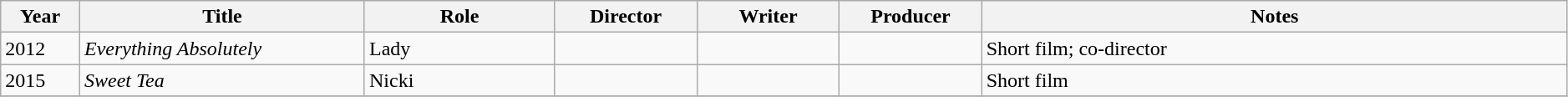<table class="wikitable" style="width:99%;">
<tr>
<th style="width:5%;">Year</th>
<th style="width:18%;">Title</th>
<th style="width:12%;">Role</th>
<th style="width:9%;">Director</th>
<th style="width:9%;">Writer</th>
<th style="width:9%;">Producer</th>
<th style="width:37%;">Notes</th>
</tr>
<tr>
<td>2012</td>
<td><em>Everything Absolutely</em></td>
<td>Lady</td>
<td></td>
<td></td>
<td></td>
<td>Short film; co-director</td>
</tr>
<tr>
<td>2015</td>
<td><em>Sweet Tea</em></td>
<td>Nicki</td>
<td></td>
<td></td>
<td></td>
<td>Short film</td>
</tr>
<tr>
</tr>
</table>
